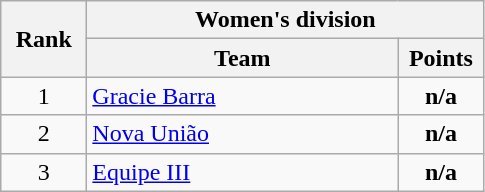<table class="wikitable" style="text-align:center;">
<tr>
<th rowspan="2" width="50">Rank</th>
<th colspan="2">Women's division</th>
</tr>
<tr>
<th width="200">Team</th>
<th width="50">Points</th>
</tr>
<tr>
<td>1</td>
<td style=text-align:left><a href='#'>Gracie Barra</a></td>
<td><strong>n/a</strong></td>
</tr>
<tr>
<td>2</td>
<td style=text-align:left><a href='#'>Nova União</a></td>
<td><strong>n/a</strong></td>
</tr>
<tr>
<td>3</td>
<td style=text-align:left><a href='#'>Equipe III</a></td>
<td><strong>n/a</strong></td>
</tr>
</table>
